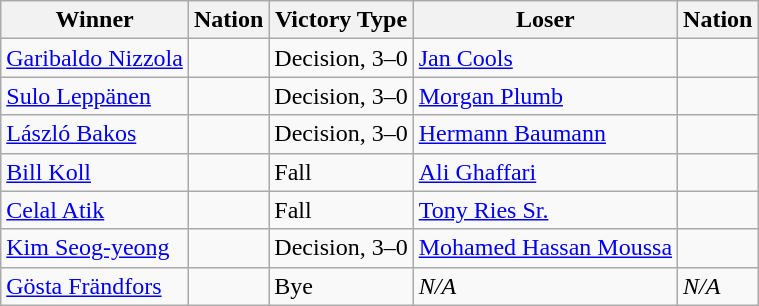<table class="wikitable sortable" style="text-align:left;">
<tr>
<th>Winner</th>
<th>Nation</th>
<th>Victory Type</th>
<th>Loser</th>
<th>Nation</th>
</tr>
<tr>
<td><a href='#'>Garibaldo Nizzola</a></td>
<td></td>
<td>Decision, 3–0</td>
<td><a href='#'>Jan Cools</a></td>
<td></td>
</tr>
<tr>
<td><a href='#'>Sulo Leppänen</a></td>
<td></td>
<td>Decision, 3–0</td>
<td><a href='#'>Morgan Plumb</a></td>
<td></td>
</tr>
<tr>
<td><a href='#'>László Bakos</a></td>
<td></td>
<td>Decision, 3–0</td>
<td><a href='#'>Hermann Baumann</a></td>
<td></td>
</tr>
<tr>
<td><a href='#'>Bill Koll</a></td>
<td></td>
<td>Fall</td>
<td><a href='#'>Ali Ghaffari</a></td>
<td></td>
</tr>
<tr>
<td><a href='#'>Celal Atik</a></td>
<td></td>
<td>Fall</td>
<td><a href='#'>Tony Ries Sr.</a></td>
<td></td>
</tr>
<tr>
<td><a href='#'>Kim Seog-yeong</a></td>
<td></td>
<td>Decision, 3–0</td>
<td><a href='#'>Mohamed Hassan Moussa</a></td>
<td></td>
</tr>
<tr>
<td><a href='#'>Gösta Frändfors</a></td>
<td></td>
<td>Bye</td>
<td><em>N/A</em></td>
<td><em>N/A</em></td>
</tr>
</table>
